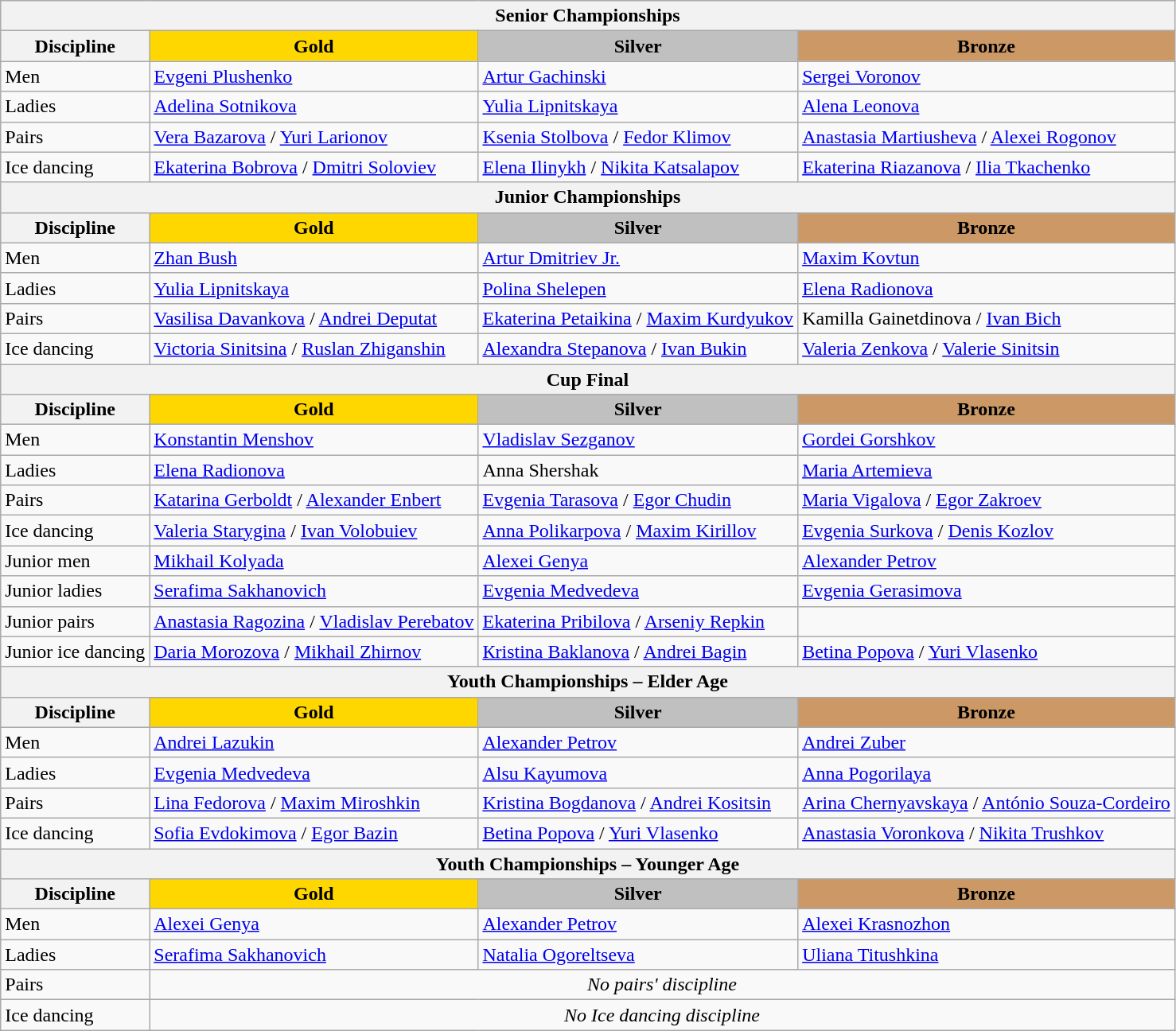<table class="wikitable">
<tr>
<th colspan=4>Senior Championships</th>
</tr>
<tr>
<th>Discipline</th>
<td align=center bgcolor=gold><strong>Gold</strong></td>
<td align=center bgcolor=silver><strong>Silver</strong></td>
<td align=center bgcolor=cc9966><strong>Bronze</strong></td>
</tr>
<tr>
<td>Men</td>
<td><a href='#'>Evgeni Plushenko</a></td>
<td><a href='#'>Artur Gachinski</a></td>
<td><a href='#'>Sergei Voronov</a></td>
</tr>
<tr>
<td>Ladies</td>
<td><a href='#'>Adelina Sotnikova</a></td>
<td><a href='#'>Yulia Lipnitskaya</a></td>
<td><a href='#'>Alena Leonova</a></td>
</tr>
<tr>
<td>Pairs</td>
<td><a href='#'>Vera Bazarova</a> / <a href='#'>Yuri Larionov</a></td>
<td><a href='#'>Ksenia Stolbova</a> / <a href='#'>Fedor Klimov</a></td>
<td><a href='#'>Anastasia Martiusheva</a> / <a href='#'>Alexei Rogonov</a></td>
</tr>
<tr>
<td>Ice dancing</td>
<td><a href='#'>Ekaterina Bobrova</a> / <a href='#'>Dmitri Soloviev</a></td>
<td><a href='#'>Elena Ilinykh</a> / <a href='#'>Nikita Katsalapov</a></td>
<td><a href='#'>Ekaterina Riazanova</a> / <a href='#'>Ilia Tkachenko</a></td>
</tr>
<tr>
<th colspan=4>Junior Championships</th>
</tr>
<tr>
<th>Discipline</th>
<td align=center bgcolor=gold><strong>Gold</strong></td>
<td align=center bgcolor=silver><strong>Silver</strong></td>
<td align=center bgcolor=cc9966><strong>Bronze</strong></td>
</tr>
<tr>
<td>Men</td>
<td><a href='#'>Zhan Bush</a></td>
<td><a href='#'>Artur Dmitriev Jr.</a></td>
<td><a href='#'>Maxim Kovtun</a></td>
</tr>
<tr>
<td>Ladies</td>
<td><a href='#'>Yulia Lipnitskaya</a></td>
<td><a href='#'>Polina Shelepen</a></td>
<td><a href='#'>Elena Radionova</a></td>
</tr>
<tr>
<td>Pairs</td>
<td><a href='#'>Vasilisa Davankova</a> / <a href='#'>Andrei Deputat</a></td>
<td><a href='#'>Ekaterina Petaikina</a> / <a href='#'>Maxim Kurdyukov</a></td>
<td>Kamilla Gainetdinova / <a href='#'>Ivan Bich</a></td>
</tr>
<tr>
<td>Ice dancing</td>
<td><a href='#'>Victoria Sinitsina</a> / <a href='#'>Ruslan Zhiganshin</a></td>
<td><a href='#'>Alexandra Stepanova</a> / <a href='#'>Ivan Bukin</a></td>
<td><a href='#'>Valeria Zenkova</a> / <a href='#'>Valerie Sinitsin</a></td>
</tr>
<tr>
<th colspan=4>Cup Final</th>
</tr>
<tr>
<th>Discipline</th>
<td align=center bgcolor=gold><strong>Gold</strong></td>
<td align=center bgcolor=silver><strong>Silver</strong></td>
<td align=center bgcolor=cc9966><strong>Bronze</strong></td>
</tr>
<tr>
<td>Men</td>
<td><a href='#'>Konstantin Menshov</a></td>
<td><a href='#'>Vladislav Sezganov</a></td>
<td><a href='#'>Gordei Gorshkov</a></td>
</tr>
<tr>
<td>Ladies</td>
<td><a href='#'>Elena Radionova</a></td>
<td>Anna Shershak</td>
<td><a href='#'>Maria Artemieva</a></td>
</tr>
<tr>
<td>Pairs</td>
<td><a href='#'>Katarina Gerboldt</a> / <a href='#'>Alexander Enbert</a></td>
<td><a href='#'>Evgenia Tarasova</a> / <a href='#'>Egor Chudin</a></td>
<td><a href='#'>Maria Vigalova</a> / <a href='#'>Egor Zakroev</a></td>
</tr>
<tr>
<td>Ice dancing</td>
<td><a href='#'>Valeria Starygina</a> / <a href='#'>Ivan Volobuiev</a></td>
<td><a href='#'>Anna Polikarpova</a> / <a href='#'>Maxim Kirillov</a></td>
<td><a href='#'>Evgenia Surkova</a> / <a href='#'>Denis Kozlov</a></td>
</tr>
<tr>
<td>Junior men</td>
<td><a href='#'>Mikhail Kolyada</a></td>
<td><a href='#'>Alexei Genya</a></td>
<td><a href='#'>Alexander Petrov</a></td>
</tr>
<tr>
<td>Junior ladies</td>
<td><a href='#'>Serafima Sakhanovich</a></td>
<td><a href='#'>Evgenia Medvedeva</a></td>
<td><a href='#'>Evgenia Gerasimova</a></td>
</tr>
<tr>
<td>Junior pairs</td>
<td><a href='#'>Anastasia Ragozina</a> / <a href='#'>Vladislav Perebatov</a></td>
<td><a href='#'>Ekaterina Pribilova</a> / <a href='#'>Arseniy Repkin</a></td>
<td></td>
</tr>
<tr>
<td>Junior ice dancing</td>
<td><a href='#'>Daria Morozova</a> / <a href='#'>Mikhail Zhirnov</a></td>
<td><a href='#'>Кristina Baklanova</a> / <a href='#'>Andrei Bagin</a></td>
<td><a href='#'>Betina Popova</a> / <a href='#'>Yuri Vlasenko</a></td>
</tr>
<tr>
<th colspan=4>Youth Championships – Elder Age</th>
</tr>
<tr>
<th>Discipline</th>
<td align=center bgcolor=gold><strong>Gold</strong></td>
<td align=center bgcolor=silver><strong>Silver</strong></td>
<td align=center bgcolor=cc9966><strong>Bronze</strong></td>
</tr>
<tr>
<td>Men</td>
<td><a href='#'>Andrei Lazukin</a></td>
<td><a href='#'>Alexander Petrov</a></td>
<td><a href='#'>Andrei Zuber</a></td>
</tr>
<tr>
<td>Ladies</td>
<td><a href='#'>Evgenia Medvedeva</a></td>
<td><a href='#'>Alsu Kayumova</a></td>
<td><a href='#'>Anna Pogorilaya</a></td>
</tr>
<tr>
<td>Pairs</td>
<td><a href='#'>Lina Fedorova</a> / <a href='#'>Maxim Miroshkin</a></td>
<td><a href='#'>Kristina Bogdanova</a> / <a href='#'>Andrei Kositsin</a></td>
<td><a href='#'>Arina Chernyavskaya</a> / <a href='#'>António Souza-Cordeiro</a></td>
</tr>
<tr>
<td>Ice dancing</td>
<td><a href='#'>Sofia Evdokimova</a> / <a href='#'>Egor Bazin</a></td>
<td><a href='#'>Betina Popova</a> / <a href='#'>Yuri Vlasenko</a></td>
<td><a href='#'>Anastasia Voronkova</a> / <a href='#'>Nikita Trushkov</a></td>
</tr>
<tr>
<th colspan=4>Youth Championships – Younger Age</th>
</tr>
<tr>
<th>Discipline</th>
<td align=center bgcolor=gold><strong>Gold</strong></td>
<td align=center bgcolor=silver><strong>Silver</strong></td>
<td align=center bgcolor=cc9966><strong>Bronze</strong></td>
</tr>
<tr>
<td>Men</td>
<td><a href='#'>Alexei Genya</a></td>
<td><a href='#'>Alexander Petrov</a></td>
<td><a href='#'>Alexei Krasnozhon</a></td>
</tr>
<tr>
<td>Ladies</td>
<td><a href='#'>Serafima Sakhanovich</a></td>
<td><a href='#'>Natalia Ogoreltseva</a></td>
<td><a href='#'>Uliana Titushkina</a></td>
</tr>
<tr>
<td>Pairs</td>
<td colspan=3 align=center><em>No pairs' discipline</em></td>
</tr>
<tr>
<td>Ice dancing</td>
<td colspan=3 align=center><em>No Ice dancing discipline</em></td>
</tr>
</table>
